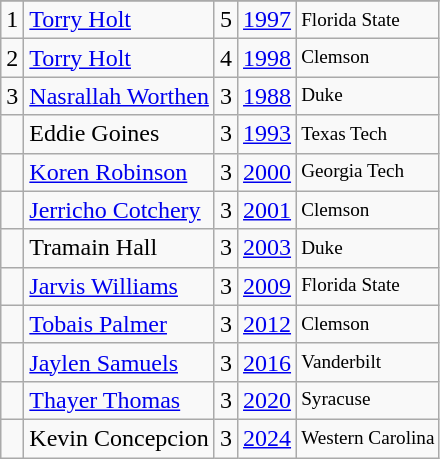<table class="wikitable">
<tr>
</tr>
<tr>
<td>1</td>
<td><a href='#'>Torry Holt</a></td>
<td>5</td>
<td><a href='#'>1997</a></td>
<td style="font-size:80%;">Florida State</td>
</tr>
<tr>
<td>2</td>
<td><a href='#'>Torry Holt</a></td>
<td>4</td>
<td><a href='#'>1998</a></td>
<td style="font-size:80%;">Clemson</td>
</tr>
<tr>
<td>3</td>
<td><a href='#'>Nasrallah Worthen</a></td>
<td>3</td>
<td><a href='#'>1988</a></td>
<td style="font-size:80%;">Duke</td>
</tr>
<tr>
<td></td>
<td>Eddie Goines</td>
<td>3</td>
<td><a href='#'>1993</a></td>
<td style="font-size:80%;">Texas Tech</td>
</tr>
<tr>
<td></td>
<td><a href='#'>Koren Robinson</a></td>
<td>3</td>
<td><a href='#'>2000</a></td>
<td style="font-size:80%;">Georgia Tech</td>
</tr>
<tr>
<td></td>
<td><a href='#'>Jerricho Cotchery</a></td>
<td>3</td>
<td><a href='#'>2001</a></td>
<td style="font-size:80%;">Clemson</td>
</tr>
<tr>
<td></td>
<td>Tramain Hall</td>
<td>3</td>
<td><a href='#'>2003</a></td>
<td style="font-size:80%;">Duke</td>
</tr>
<tr>
<td></td>
<td><a href='#'>Jarvis Williams</a></td>
<td>3</td>
<td><a href='#'>2009</a></td>
<td style="font-size:80%;">Florida State</td>
</tr>
<tr>
<td></td>
<td><a href='#'>Tobais Palmer</a></td>
<td>3</td>
<td><a href='#'>2012</a></td>
<td style="font-size:80%;">Clemson</td>
</tr>
<tr>
<td></td>
<td><a href='#'>Jaylen Samuels</a></td>
<td>3</td>
<td><a href='#'>2016</a></td>
<td style="font-size:80%;">Vanderbilt</td>
</tr>
<tr>
<td></td>
<td><a href='#'>Thayer Thomas</a></td>
<td>3</td>
<td><a href='#'>2020</a></td>
<td style="font-size:80%;">Syracuse</td>
</tr>
<tr>
<td></td>
<td>Kevin Concepcion</td>
<td>3</td>
<td><a href='#'>2024</a></td>
<td style="font-size:80%;">Western Carolina</td>
</tr>
</table>
